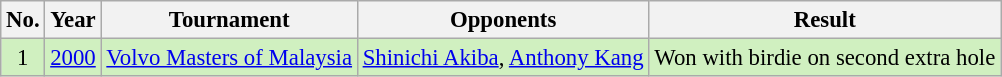<table class="wikitable" style="font-size:95%;">
<tr>
<th>No.</th>
<th>Year</th>
<th>Tournament</th>
<th>Opponents</th>
<th>Result</th>
</tr>
<tr style="background:#D0F0C0;">
<td align=center>1</td>
<td><a href='#'>2000</a></td>
<td><a href='#'>Volvo Masters of Malaysia</a></td>
<td> <a href='#'>Shinichi Akiba</a>,  <a href='#'>Anthony Kang</a></td>
<td>Won with birdie on second extra hole</td>
</tr>
</table>
